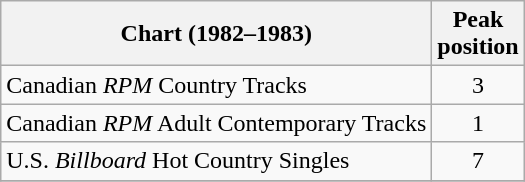<table class="wikitable sortable">
<tr>
<th align="left">Chart (1982–1983)</th>
<th align="center">Peak<br>position</th>
</tr>
<tr>
<td align="left">Canadian <em>RPM</em> Country Tracks</td>
<td align="center">3</td>
</tr>
<tr>
<td align="left">Canadian <em>RPM</em> Adult Contemporary Tracks</td>
<td align="center">1</td>
</tr>
<tr>
<td align="left">U.S. <em>Billboard</em> Hot Country Singles</td>
<td align="center">7</td>
</tr>
<tr>
</tr>
</table>
